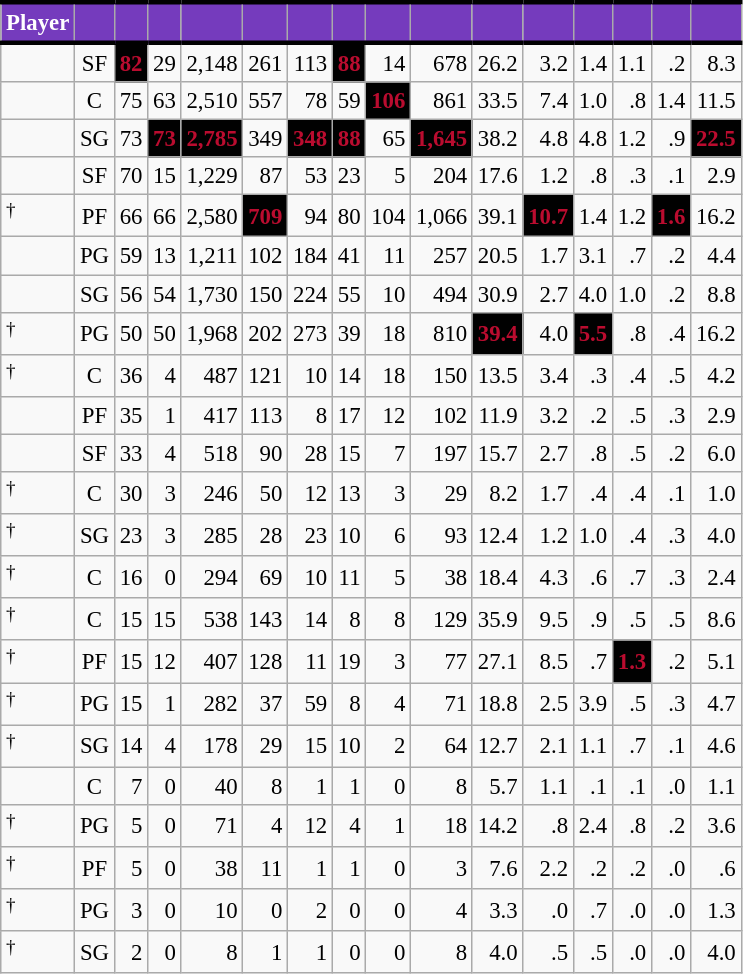<table class="wikitable sortable" style="font-size: 95%; text-align:right;">
<tr>
<th style="background:#753BBD; color:#FFFFFF; border-top:#010101 3px solid; border-bottom:#010101 3px solid;">Player</th>
<th style="background:#753BBD; color:#FFFFFF; border-top:#010101 3px solid; border-bottom:#010101 3px solid;"></th>
<th style="background:#753BBD; color:#FFFFFF; border-top:#010101 3px solid; border-bottom:#010101 3px solid;"></th>
<th style="background:#753BBD; color:#FFFFFF; border-top:#010101 3px solid; border-bottom:#010101 3px solid;"></th>
<th style="background:#753BBD; color:#FFFFFF; border-top:#010101 3px solid; border-bottom:#010101 3px solid;"></th>
<th style="background:#753BBD; color:#FFFFFF; border-top:#010101 3px solid; border-bottom:#010101 3px solid;"></th>
<th style="background:#753BBD; color:#FFFFFF; border-top:#010101 3px solid; border-bottom:#010101 3px solid;"></th>
<th style="background:#753BBD; color:#FFFFFF; border-top:#010101 3px solid; border-bottom:#010101 3px solid;"></th>
<th style="background:#753BBD; color:#FFFFFF; border-top:#010101 3px solid; border-bottom:#010101 3px solid;"></th>
<th style="background:#753BBD; color:#FFFFFF; border-top:#010101 3px solid; border-bottom:#010101 3px solid;"></th>
<th style="background:#753BBD; color:#FFFFFF; border-top:#010101 3px solid; border-bottom:#010101 3px solid;"></th>
<th style="background:#753BBD; color:#FFFFFF; border-top:#010101 3px solid; border-bottom:#010101 3px solid;"></th>
<th style="background:#753BBD; color:#FFFFFF; border-top:#010101 3px solid; border-bottom:#010101 3px solid;"></th>
<th style="background:#753BBD; color:#FFFFFF; border-top:#010101 3px solid; border-bottom:#010101 3px solid;"></th>
<th style="background:#753BBD; color:#FFFFFF; border-top:#010101 3px solid; border-bottom:#010101 3px solid;"></th>
<th style="background:#753BBD; color:#FFFFFF; border-top:#010101 3px solid; border-bottom:#010101 3px solid;"></th>
</tr>
<tr>
<td style="text-align:left;"></td>
<td style="text-align:center;">SF</td>
<td style="background:#010101; color:#BA0C2F;"><strong>82</strong></td>
<td>29</td>
<td>2,148</td>
<td>261</td>
<td>113</td>
<td style="background:#010101; color:#BA0C2F;"><strong>88</strong></td>
<td>14</td>
<td>678</td>
<td>26.2</td>
<td>3.2</td>
<td>1.4</td>
<td>1.1</td>
<td>.2</td>
<td>8.3</td>
</tr>
<tr>
<td style="text-align:left;"></td>
<td style="text-align:center;">C</td>
<td>75</td>
<td>63</td>
<td>2,510</td>
<td>557</td>
<td>78</td>
<td>59</td>
<td style="background:#010101; color:#BA0C2F;"><strong>106</strong></td>
<td>861</td>
<td>33.5</td>
<td>7.4</td>
<td>1.0</td>
<td>.8</td>
<td>1.4</td>
<td>11.5</td>
</tr>
<tr>
<td style="text-align:left;"></td>
<td style="text-align:center;">SG</td>
<td>73</td>
<td style="background:#010101; color:#BA0C2F;"><strong>73</strong></td>
<td style="background:#010101; color:#BA0C2F;"><strong>2,785</strong></td>
<td>349</td>
<td style="background:#010101; color:#BA0C2F;"><strong>348</strong></td>
<td style="background:#010101; color:#BA0C2F;"><strong>88</strong></td>
<td>65</td>
<td style="background:#010101; color:#BA0C2F;"><strong>1,645</strong></td>
<td>38.2</td>
<td>4.8</td>
<td>4.8</td>
<td>1.2</td>
<td>.9</td>
<td style="background:#010101; color:#BA0C2F;"><strong>22.5</strong></td>
</tr>
<tr>
<td style="text-align:left;"></td>
<td style="text-align:center;">SF</td>
<td>70</td>
<td>15</td>
<td>1,229</td>
<td>87</td>
<td>53</td>
<td>23</td>
<td>5</td>
<td>204</td>
<td>17.6</td>
<td>1.2</td>
<td>.8</td>
<td>.3</td>
<td>.1</td>
<td>2.9</td>
</tr>
<tr>
<td style="text-align:left;"><sup>†</sup></td>
<td style="text-align:center;">PF</td>
<td>66</td>
<td>66</td>
<td>2,580</td>
<td style="background:#010101; color:#BA0C2F;"><strong>709</strong></td>
<td>94</td>
<td>80</td>
<td>104</td>
<td>1,066</td>
<td>39.1</td>
<td style="background:#010101; color:#BA0C2F;"><strong>10.7</strong></td>
<td>1.4</td>
<td>1.2</td>
<td style="background:#010101; color:#BA0C2F;"><strong>1.6</strong></td>
<td>16.2</td>
</tr>
<tr>
<td style="text-align:left;"></td>
<td style="text-align:center;">PG</td>
<td>59</td>
<td>13</td>
<td>1,211</td>
<td>102</td>
<td>184</td>
<td>41</td>
<td>11</td>
<td>257</td>
<td>20.5</td>
<td>1.7</td>
<td>3.1</td>
<td>.7</td>
<td>.2</td>
<td>4.4</td>
</tr>
<tr>
<td style="text-align:left;"></td>
<td style="text-align:center;">SG</td>
<td>56</td>
<td>54</td>
<td>1,730</td>
<td>150</td>
<td>224</td>
<td>55</td>
<td>10</td>
<td>494</td>
<td>30.9</td>
<td>2.7</td>
<td>4.0</td>
<td>1.0</td>
<td>.2</td>
<td>8.8</td>
</tr>
<tr>
<td style="text-align:left;"><sup>†</sup></td>
<td style="text-align:center;">PG</td>
<td>50</td>
<td>50</td>
<td>1,968</td>
<td>202</td>
<td>273</td>
<td>39</td>
<td>18</td>
<td>810</td>
<td style="background:#010101; color:#BA0C2F;"><strong>39.4</strong></td>
<td>4.0</td>
<td style="background:#010101; color:#BA0C2F;"><strong>5.5</strong></td>
<td>.8</td>
<td>.4</td>
<td>16.2</td>
</tr>
<tr>
<td style="text-align:left;"><sup>†</sup></td>
<td style="text-align:center;">C</td>
<td>36</td>
<td>4</td>
<td>487</td>
<td>121</td>
<td>10</td>
<td>14</td>
<td>18</td>
<td>150</td>
<td>13.5</td>
<td>3.4</td>
<td>.3</td>
<td>.4</td>
<td>.5</td>
<td>4.2</td>
</tr>
<tr>
<td style="text-align:left;"></td>
<td style="text-align:center;">PF</td>
<td>35</td>
<td>1</td>
<td>417</td>
<td>113</td>
<td>8</td>
<td>17</td>
<td>12</td>
<td>102</td>
<td>11.9</td>
<td>3.2</td>
<td>.2</td>
<td>.5</td>
<td>.3</td>
<td>2.9</td>
</tr>
<tr>
<td style="text-align:left;"></td>
<td style="text-align:center;">SF</td>
<td>33</td>
<td>4</td>
<td>518</td>
<td>90</td>
<td>28</td>
<td>15</td>
<td>7</td>
<td>197</td>
<td>15.7</td>
<td>2.7</td>
<td>.8</td>
<td>.5</td>
<td>.2</td>
<td>6.0</td>
</tr>
<tr>
<td style="text-align:left;"><sup>†</sup></td>
<td style="text-align:center;">C</td>
<td>30</td>
<td>3</td>
<td>246</td>
<td>50</td>
<td>12</td>
<td>13</td>
<td>3</td>
<td>29</td>
<td>8.2</td>
<td>1.7</td>
<td>.4</td>
<td>.4</td>
<td>.1</td>
<td>1.0</td>
</tr>
<tr>
<td style="text-align:left;"><sup>†</sup></td>
<td style="text-align:center;">SG</td>
<td>23</td>
<td>3</td>
<td>285</td>
<td>28</td>
<td>23</td>
<td>10</td>
<td>6</td>
<td>93</td>
<td>12.4</td>
<td>1.2</td>
<td>1.0</td>
<td>.4</td>
<td>.3</td>
<td>4.0</td>
</tr>
<tr>
<td style="text-align:left;"><sup>†</sup></td>
<td style="text-align:center;">C</td>
<td>16</td>
<td>0</td>
<td>294</td>
<td>69</td>
<td>10</td>
<td>11</td>
<td>5</td>
<td>38</td>
<td>18.4</td>
<td>4.3</td>
<td>.6</td>
<td>.7</td>
<td>.3</td>
<td>2.4</td>
</tr>
<tr>
<td style="text-align:left;"><sup>†</sup></td>
<td style="text-align:center;">C</td>
<td>15</td>
<td>15</td>
<td>538</td>
<td>143</td>
<td>14</td>
<td>8</td>
<td>8</td>
<td>129</td>
<td>35.9</td>
<td>9.5</td>
<td>.9</td>
<td>.5</td>
<td>.5</td>
<td>8.6</td>
</tr>
<tr>
<td style="text-align:left;"><sup>†</sup></td>
<td style="text-align:center;">PF</td>
<td>15</td>
<td>12</td>
<td>407</td>
<td>128</td>
<td>11</td>
<td>19</td>
<td>3</td>
<td>77</td>
<td>27.1</td>
<td>8.5</td>
<td>.7</td>
<td style="background:#010101; color:#BA0C2F;"><strong>1.3</strong></td>
<td>.2</td>
<td>5.1</td>
</tr>
<tr>
<td style="text-align:left;"><sup>†</sup></td>
<td style="text-align:center;">PG</td>
<td>15</td>
<td>1</td>
<td>282</td>
<td>37</td>
<td>59</td>
<td>8</td>
<td>4</td>
<td>71</td>
<td>18.8</td>
<td>2.5</td>
<td>3.9</td>
<td>.5</td>
<td>.3</td>
<td>4.7</td>
</tr>
<tr>
<td style="text-align:left;"><sup>†</sup></td>
<td style="text-align:center;">SG</td>
<td>14</td>
<td>4</td>
<td>178</td>
<td>29</td>
<td>15</td>
<td>10</td>
<td>2</td>
<td>64</td>
<td>12.7</td>
<td>2.1</td>
<td>1.1</td>
<td>.7</td>
<td>.1</td>
<td>4.6</td>
</tr>
<tr>
<td style="text-align:left;"></td>
<td style="text-align:center;">C</td>
<td>7</td>
<td>0</td>
<td>40</td>
<td>8</td>
<td>1</td>
<td>1</td>
<td>0</td>
<td>8</td>
<td>5.7</td>
<td>1.1</td>
<td>.1</td>
<td>.1</td>
<td>.0</td>
<td>1.1</td>
</tr>
<tr>
<td style="text-align:left;"><sup>†</sup></td>
<td style="text-align:center;">PG</td>
<td>5</td>
<td>0</td>
<td>71</td>
<td>4</td>
<td>12</td>
<td>4</td>
<td>1</td>
<td>18</td>
<td>14.2</td>
<td>.8</td>
<td>2.4</td>
<td>.8</td>
<td>.2</td>
<td>3.6</td>
</tr>
<tr>
<td style="text-align:left;"><sup>†</sup></td>
<td style="text-align:center;">PF</td>
<td>5</td>
<td>0</td>
<td>38</td>
<td>11</td>
<td>1</td>
<td>1</td>
<td>0</td>
<td>3</td>
<td>7.6</td>
<td>2.2</td>
<td>.2</td>
<td>.2</td>
<td>.0</td>
<td>.6</td>
</tr>
<tr>
<td style="text-align:left;"><sup>†</sup></td>
<td style="text-align:center;">PG</td>
<td>3</td>
<td>0</td>
<td>10</td>
<td>0</td>
<td>2</td>
<td>0</td>
<td>0</td>
<td>4</td>
<td>3.3</td>
<td>.0</td>
<td>.7</td>
<td>.0</td>
<td>.0</td>
<td>1.3</td>
</tr>
<tr>
<td style="text-align:left;"><sup>†</sup></td>
<td style="text-align:center;">SG</td>
<td>2</td>
<td>0</td>
<td>8</td>
<td>1</td>
<td>1</td>
<td>0</td>
<td>0</td>
<td>8</td>
<td>4.0</td>
<td>.5</td>
<td>.5</td>
<td>.0</td>
<td>.0</td>
<td>4.0</td>
</tr>
</table>
